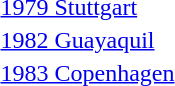<table>
<tr>
<td rowspan=2><a href='#'>1979 Stuttgart</a></td>
<td rowspan=2></td>
<td rowspan=2></td>
<td></td>
</tr>
<tr>
<td></td>
</tr>
<tr>
<td rowspan=2><a href='#'>1982 Guayaquil</a></td>
<td rowspan=2></td>
<td rowspan=2></td>
<td></td>
</tr>
<tr>
<td></td>
</tr>
<tr>
<td rowspan=2><a href='#'>1983 Copenhagen</a></td>
<td rowspan=2></td>
<td rowspan=2></td>
<td></td>
</tr>
<tr>
<td></td>
</tr>
</table>
